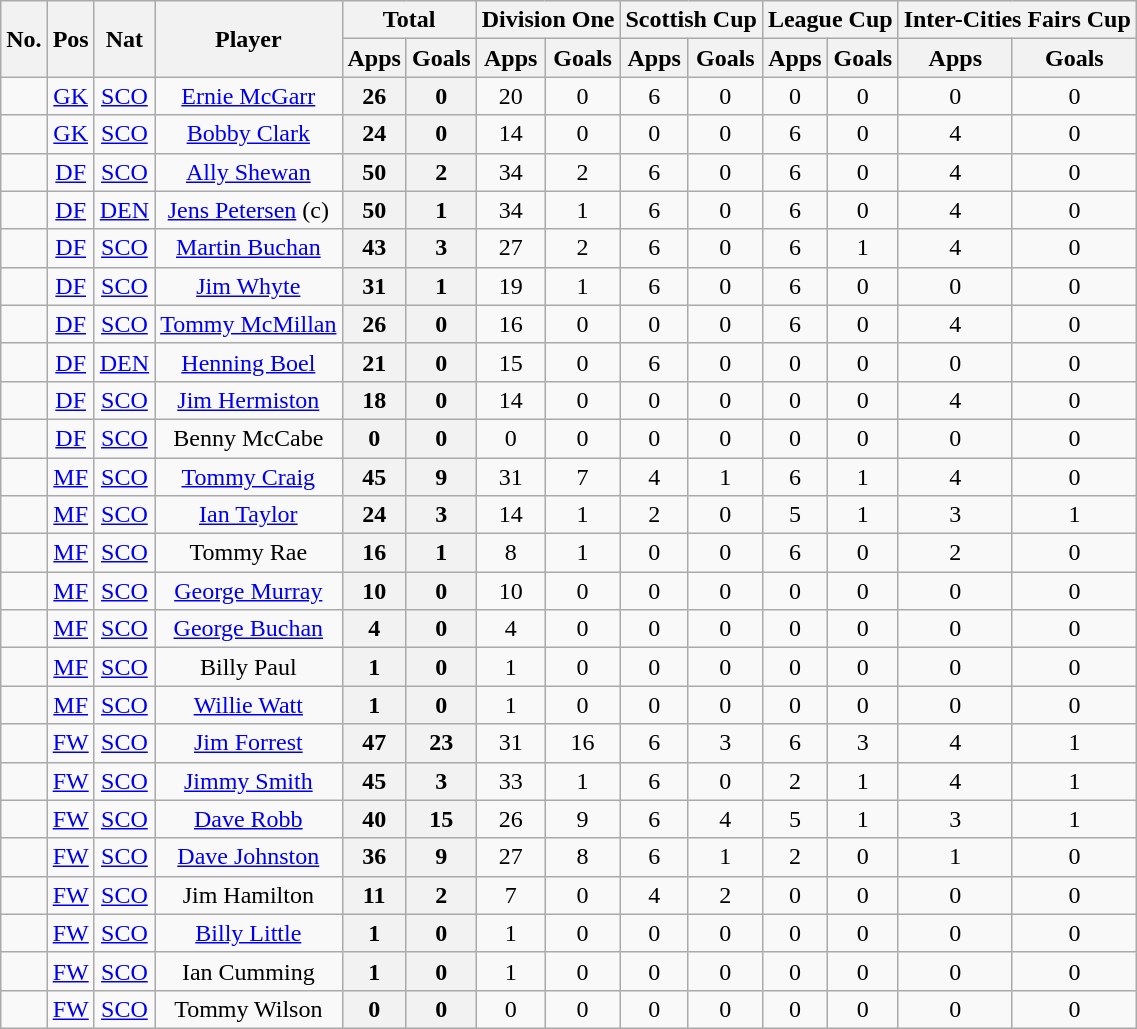<table class="wikitable sortable" style="text-align: center;">
<tr>
<th rowspan="2"><abbr>No.</abbr></th>
<th rowspan="2"><abbr>Pos</abbr></th>
<th rowspan="2"><abbr>Nat</abbr></th>
<th rowspan="2">Player</th>
<th colspan="2">Total</th>
<th colspan="2">Division One</th>
<th colspan="2">Scottish Cup</th>
<th colspan="2">League Cup</th>
<th colspan="2">Inter-Cities Fairs Cup</th>
</tr>
<tr>
<th>Apps</th>
<th>Goals</th>
<th>Apps</th>
<th>Goals</th>
<th>Apps</th>
<th>Goals</th>
<th>Apps</th>
<th>Goals</th>
<th>Apps</th>
<th>Goals</th>
</tr>
<tr>
<td></td>
<td><a href='#'>GK</a></td>
<td> <a href='#'>SCO</a></td>
<td><a href='#'>Ernie McGarr</a></td>
<th>26</th>
<th>0</th>
<td>20</td>
<td>0</td>
<td>6</td>
<td>0</td>
<td>0</td>
<td>0</td>
<td>0</td>
<td>0</td>
</tr>
<tr>
<td></td>
<td><a href='#'>GK</a></td>
<td> <a href='#'>SCO</a></td>
<td><a href='#'>Bobby Clark</a></td>
<th>24</th>
<th>0</th>
<td>14</td>
<td>0</td>
<td>0</td>
<td>0</td>
<td>6</td>
<td>0</td>
<td>4</td>
<td>0</td>
</tr>
<tr>
<td></td>
<td><a href='#'>DF</a></td>
<td> <a href='#'>SCO</a></td>
<td><a href='#'>Ally Shewan</a></td>
<th>50</th>
<th>2</th>
<td>34</td>
<td>2</td>
<td>6</td>
<td>0</td>
<td>6</td>
<td>0</td>
<td>4</td>
<td>0</td>
</tr>
<tr>
<td></td>
<td><a href='#'>DF</a></td>
<td> <a href='#'>DEN</a></td>
<td><a href='#'>Jens Petersen</a> (c)</td>
<th>50</th>
<th>1</th>
<td>34</td>
<td>1</td>
<td>6</td>
<td>0</td>
<td>6</td>
<td>0</td>
<td>4</td>
<td>0</td>
</tr>
<tr>
<td></td>
<td><a href='#'>DF</a></td>
<td> <a href='#'>SCO</a></td>
<td><a href='#'>Martin Buchan</a></td>
<th>43</th>
<th>3</th>
<td>27</td>
<td>2</td>
<td>6</td>
<td>0</td>
<td>6</td>
<td>1</td>
<td>4</td>
<td>0</td>
</tr>
<tr>
<td></td>
<td><a href='#'>DF</a></td>
<td> <a href='#'>SCO</a></td>
<td><a href='#'>Jim Whyte</a></td>
<th>31</th>
<th>1</th>
<td>19</td>
<td>1</td>
<td>6</td>
<td>0</td>
<td>6</td>
<td>0</td>
<td>0</td>
<td>0</td>
</tr>
<tr>
<td></td>
<td><a href='#'>DF</a></td>
<td> <a href='#'>SCO</a></td>
<td><a href='#'>Tommy McMillan</a></td>
<th>26</th>
<th>0</th>
<td>16</td>
<td>0</td>
<td>0</td>
<td>0</td>
<td>6</td>
<td>0</td>
<td>4</td>
<td>0</td>
</tr>
<tr>
<td></td>
<td><a href='#'>DF</a></td>
<td> <a href='#'>DEN</a></td>
<td><a href='#'>Henning Boel</a></td>
<th>21</th>
<th>0</th>
<td>15</td>
<td>0</td>
<td>6</td>
<td>0</td>
<td>0</td>
<td>0</td>
<td>0</td>
<td>0</td>
</tr>
<tr>
<td></td>
<td><a href='#'>DF</a></td>
<td> <a href='#'>SCO</a></td>
<td><a href='#'>Jim Hermiston</a></td>
<th>18</th>
<th>0</th>
<td>14</td>
<td>0</td>
<td>0</td>
<td>0</td>
<td>0</td>
<td>0</td>
<td>4</td>
<td>0</td>
</tr>
<tr>
<td></td>
<td><a href='#'>DF</a></td>
<td> <a href='#'>SCO</a></td>
<td>Benny McCabe</td>
<th>0</th>
<th>0</th>
<td>0</td>
<td>0</td>
<td>0</td>
<td>0</td>
<td>0</td>
<td>0</td>
<td>0</td>
<td>0</td>
</tr>
<tr>
<td></td>
<td><a href='#'>MF</a></td>
<td> <a href='#'>SCO</a></td>
<td><a href='#'>Tommy Craig</a></td>
<th>45</th>
<th>9</th>
<td>31</td>
<td>7</td>
<td>4</td>
<td>1</td>
<td>6</td>
<td>1</td>
<td>4</td>
<td>0</td>
</tr>
<tr>
<td></td>
<td><a href='#'>MF</a></td>
<td> <a href='#'>SCO</a></td>
<td><a href='#'>Ian Taylor</a></td>
<th>24</th>
<th>3</th>
<td>14</td>
<td>1</td>
<td>2</td>
<td>0</td>
<td>5</td>
<td>1</td>
<td>3</td>
<td>1</td>
</tr>
<tr>
<td></td>
<td><a href='#'>MF</a></td>
<td> <a href='#'>SCO</a></td>
<td>Tommy Rae</td>
<th>16</th>
<th>1</th>
<td>8</td>
<td>1</td>
<td>0</td>
<td>0</td>
<td>6</td>
<td>0</td>
<td>2</td>
<td>0</td>
</tr>
<tr>
<td></td>
<td><a href='#'>MF</a></td>
<td> <a href='#'>SCO</a></td>
<td><a href='#'>George Murray</a></td>
<th>10</th>
<th>0</th>
<td>10</td>
<td>0</td>
<td>0</td>
<td>0</td>
<td>0</td>
<td>0</td>
<td>0</td>
<td>0</td>
</tr>
<tr>
<td></td>
<td><a href='#'>MF</a></td>
<td> <a href='#'>SCO</a></td>
<td><a href='#'>George Buchan</a></td>
<th>4</th>
<th>0</th>
<td>4</td>
<td>0</td>
<td>0</td>
<td>0</td>
<td>0</td>
<td>0</td>
<td>0</td>
<td>0</td>
</tr>
<tr>
<td></td>
<td><a href='#'>MF</a></td>
<td> <a href='#'>SCO</a></td>
<td>Billy Paul</td>
<th>1</th>
<th>0</th>
<td>1</td>
<td>0</td>
<td>0</td>
<td>0</td>
<td>0</td>
<td>0</td>
<td>0</td>
<td>0</td>
</tr>
<tr>
<td></td>
<td><a href='#'>MF</a></td>
<td> <a href='#'>SCO</a></td>
<td><a href='#'>Willie Watt</a></td>
<th>1</th>
<th>0</th>
<td>1</td>
<td>0</td>
<td>0</td>
<td>0</td>
<td>0</td>
<td>0</td>
<td>0</td>
<td>0</td>
</tr>
<tr>
<td></td>
<td><a href='#'>FW</a></td>
<td> <a href='#'>SCO</a></td>
<td><a href='#'>Jim Forrest</a></td>
<th>47</th>
<th>23</th>
<td>31</td>
<td>16</td>
<td>6</td>
<td>3</td>
<td>6</td>
<td>3</td>
<td>4</td>
<td>1</td>
</tr>
<tr>
<td></td>
<td><a href='#'>FW</a></td>
<td> <a href='#'>SCO</a></td>
<td><a href='#'>Jimmy Smith</a></td>
<th>45</th>
<th>3</th>
<td>33</td>
<td>1</td>
<td>6</td>
<td>0</td>
<td>2</td>
<td>1</td>
<td>4</td>
<td>1</td>
</tr>
<tr>
<td></td>
<td><a href='#'>FW</a></td>
<td> <a href='#'>SCO</a></td>
<td><a href='#'>Dave Robb</a></td>
<th>40</th>
<th>15</th>
<td>26</td>
<td>9</td>
<td>6</td>
<td>4</td>
<td>5</td>
<td>1</td>
<td>3</td>
<td>1</td>
</tr>
<tr>
<td></td>
<td><a href='#'>FW</a></td>
<td> <a href='#'>SCO</a></td>
<td><a href='#'>Dave Johnston</a></td>
<th>36</th>
<th>9</th>
<td>27</td>
<td>8</td>
<td>6</td>
<td>1</td>
<td>2</td>
<td>0</td>
<td>1</td>
<td>0</td>
</tr>
<tr>
<td></td>
<td><a href='#'>FW</a></td>
<td> <a href='#'>SCO</a></td>
<td>Jim Hamilton</td>
<th>11</th>
<th>2</th>
<td>7</td>
<td>0</td>
<td>4</td>
<td>2</td>
<td>0</td>
<td>0</td>
<td>0</td>
<td>0</td>
</tr>
<tr>
<td></td>
<td><a href='#'>FW</a></td>
<td> <a href='#'>SCO</a></td>
<td><a href='#'>Billy Little</a></td>
<th>1</th>
<th>0</th>
<td>1</td>
<td>0</td>
<td>0</td>
<td>0</td>
<td>0</td>
<td>0</td>
<td>0</td>
<td>0</td>
</tr>
<tr>
<td></td>
<td><a href='#'>FW</a></td>
<td> <a href='#'>SCO</a></td>
<td>Ian Cumming</td>
<th>1</th>
<th>0</th>
<td>1</td>
<td>0</td>
<td>0</td>
<td>0</td>
<td>0</td>
<td>0</td>
<td>0</td>
<td>0</td>
</tr>
<tr>
<td></td>
<td><a href='#'>FW</a></td>
<td> <a href='#'>SCO</a></td>
<td>Tommy Wilson</td>
<th>0</th>
<th>0</th>
<td>0</td>
<td>0</td>
<td>0</td>
<td>0</td>
<td>0</td>
<td>0</td>
<td>0</td>
<td>0</td>
</tr>
</table>
